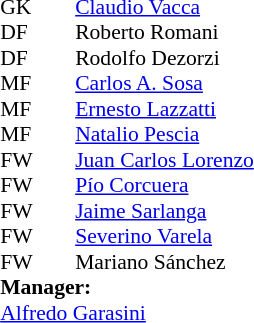<table cellspacing="0" cellpadding="0" style="font-size:90%; margin:0.2em auto;">
<tr>
<th width="25"></th>
<th width="25"></th>
</tr>
<tr>
<td>GK</td>
<td></td>
<td> <a href='#'>Claudio Vacca</a></td>
</tr>
<tr>
<td>DF</td>
<td></td>
<td> Roberto Romani</td>
</tr>
<tr>
<td>DF</td>
<td></td>
<td> Rodolfo Dezorzi</td>
</tr>
<tr>
<td>MF</td>
<td></td>
<td> <a href='#'>Carlos A. Sosa</a></td>
</tr>
<tr>
<td>MF</td>
<td></td>
<td> <a href='#'>Ernesto Lazzatti</a></td>
</tr>
<tr>
<td>MF</td>
<td></td>
<td> <a href='#'>Natalio Pescia</a></td>
</tr>
<tr>
<td>FW</td>
<td></td>
<td> <a href='#'>Juan Carlos Lorenzo</a></td>
</tr>
<tr>
<td>FW</td>
<td></td>
<td> <a href='#'>Pío Corcuera</a></td>
</tr>
<tr>
<td>FW</td>
<td></td>
<td> <a href='#'>Jaime Sarlanga</a></td>
</tr>
<tr>
<td>FW</td>
<td></td>
<td> <a href='#'>Severino Varela</a></td>
</tr>
<tr>
<td>FW</td>
<td></td>
<td> Mariano Sánchez</td>
</tr>
<tr>
<td colspan=3><strong>Manager:</strong></td>
</tr>
<tr>
<td colspan=4> <a href='#'>Alfredo Garasini</a></td>
</tr>
</table>
